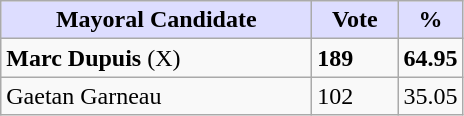<table class="wikitable">
<tr>
<th style="background:#ddf; width:200px;">Mayoral Candidate</th>
<th style="background:#ddf; width:50px;">Vote</th>
<th style="background:#ddf; width:30px;">%</th>
</tr>
<tr>
<td><strong>Marc Dupuis</strong> (X)</td>
<td><strong>189</strong></td>
<td><strong>64.95</strong></td>
</tr>
<tr>
<td>Gaetan Garneau</td>
<td>102</td>
<td>35.05</td>
</tr>
</table>
